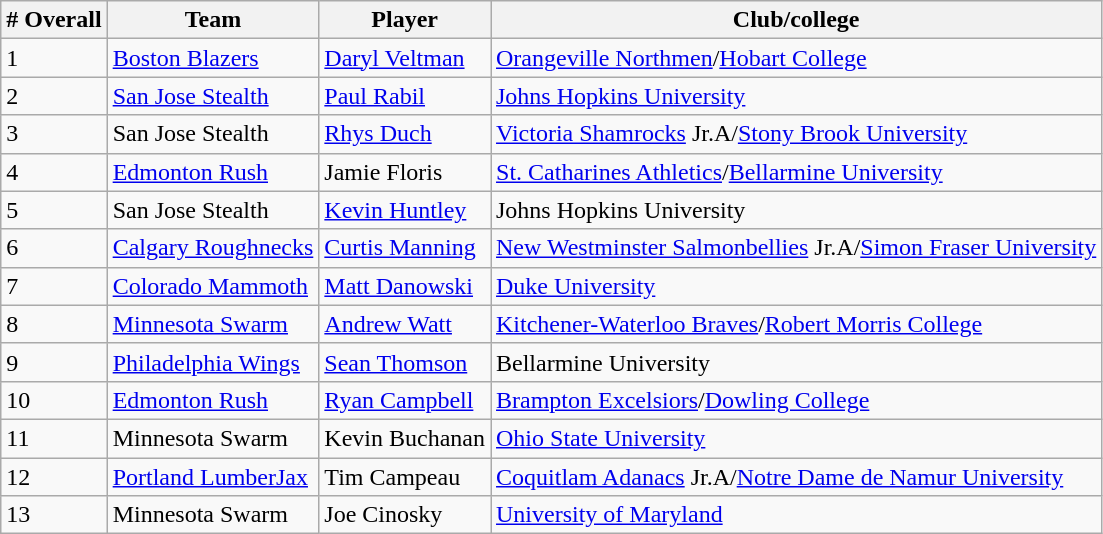<table class="wikitable">
<tr>
<th># Overall</th>
<th>Team</th>
<th>Player</th>
<th>Club/college</th>
</tr>
<tr>
<td>1</td>
<td><a href='#'>Boston Blazers</a></td>
<td><a href='#'>Daryl Veltman</a></td>
<td><a href='#'>Orangeville Northmen</a>/<a href='#'>Hobart College</a></td>
</tr>
<tr>
<td>2</td>
<td><a href='#'>San Jose Stealth</a></td>
<td><a href='#'>Paul Rabil</a></td>
<td><a href='#'>Johns Hopkins University</a></td>
</tr>
<tr>
<td>3</td>
<td>San Jose Stealth</td>
<td><a href='#'>Rhys Duch</a></td>
<td><a href='#'>Victoria Shamrocks</a> Jr.A/<a href='#'>Stony Brook University</a></td>
</tr>
<tr>
<td>4</td>
<td><a href='#'>Edmonton Rush</a></td>
<td>Jamie Floris</td>
<td><a href='#'>St. Catharines Athletics</a>/<a href='#'>Bellarmine University</a></td>
</tr>
<tr>
<td>5</td>
<td>San Jose Stealth</td>
<td><a href='#'>Kevin Huntley</a></td>
<td>Johns Hopkins University</td>
</tr>
<tr>
<td>6</td>
<td><a href='#'>Calgary Roughnecks</a></td>
<td><a href='#'>Curtis Manning</a></td>
<td><a href='#'>New Westminster Salmonbellies</a> Jr.A/<a href='#'>Simon Fraser University</a></td>
</tr>
<tr>
<td>7</td>
<td><a href='#'>Colorado Mammoth</a></td>
<td><a href='#'>Matt Danowski</a></td>
<td><a href='#'>Duke University</a></td>
</tr>
<tr>
<td>8</td>
<td><a href='#'>Minnesota Swarm</a></td>
<td><a href='#'>Andrew Watt</a></td>
<td><a href='#'>Kitchener-Waterloo Braves</a>/<a href='#'>Robert Morris College</a></td>
</tr>
<tr>
<td>9</td>
<td><a href='#'>Philadelphia Wings</a></td>
<td><a href='#'>Sean Thomson</a></td>
<td>Bellarmine University</td>
</tr>
<tr>
<td>10</td>
<td><a href='#'>Edmonton Rush</a></td>
<td><a href='#'>Ryan Campbell</a></td>
<td><a href='#'>Brampton Excelsiors</a>/<a href='#'>Dowling College</a></td>
</tr>
<tr>
<td>11</td>
<td>Minnesota Swarm</td>
<td>Kevin Buchanan</td>
<td><a href='#'>Ohio State University</a></td>
</tr>
<tr>
<td>12</td>
<td><a href='#'>Portland LumberJax</a></td>
<td>Tim Campeau</td>
<td><a href='#'>Coquitlam Adanacs</a> Jr.A/<a href='#'>Notre Dame de Namur University</a></td>
</tr>
<tr>
<td>13</td>
<td>Minnesota Swarm</td>
<td>Joe Cinosky</td>
<td><a href='#'>University of Maryland</a></td>
</tr>
</table>
